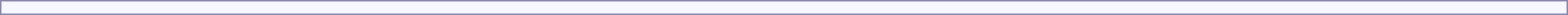<table style="border:1px solid #8888aa; background:#f7f8ff; padding:5px; font-size:95%; margin:0 12px 12px 0; margin:auto; width:100%; text-align:center;">
</table>
